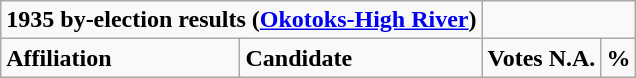<table class="wikitable">
<tr>
<td colspan="3" align=center><strong>1935 by-election results (<a href='#'>Okotoks-High River</a>)</strong></td>
<td colspan="2"><span></span></td>
</tr>
<tr>
<td colspan="2" rowspan="1" align="left" valign="top"><strong>Affiliation</strong></td>
<td valign="top"><strong>Candidate</strong></td>
<td valign="top"><strong>Votes N.A.</strong></td>
<td valign="top" align="right"><strong>%</strong><br></td>
</tr>
</table>
